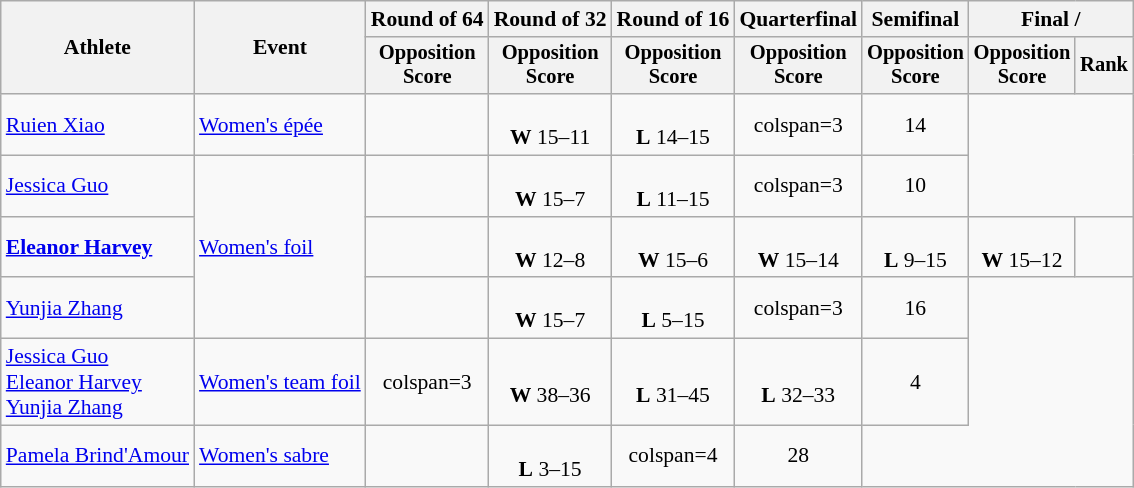<table class=wikitable style="font-size:90%">
<tr>
<th rowspan="2">Athlete</th>
<th rowspan="2">Event</th>
<th>Round of 64</th>
<th>Round of 32</th>
<th>Round of 16</th>
<th>Quarterfinal</th>
<th>Semifinal</th>
<th colspan=2>Final / </th>
</tr>
<tr style="font-size:95%">
<th>Opposition <br> Score</th>
<th>Opposition <br> Score</th>
<th>Opposition <br> Score</th>
<th>Opposition <br> Score</th>
<th>Opposition <br> Score</th>
<th>Opposition <br> Score</th>
<th>Rank</th>
</tr>
<tr align=center>
<td align=left><a href='#'>Ruien Xiao</a></td>
<td align=left><a href='#'>Women's épée</a></td>
<td></td>
<td><br><strong>W</strong> 15–11</td>
<td><br><strong>L</strong> 14–15</td>
<td>colspan=3 </td>
<td>14</td>
</tr>
<tr align=center>
<td align=left><a href='#'>Jessica Guo</a></td>
<td align=left rowspan=3><a href='#'>Women's foil</a></td>
<td></td>
<td><br><strong>W</strong> 15–7</td>
<td><br><strong>L</strong> 11–15</td>
<td>colspan=3 </td>
<td>10</td>
</tr>
<tr align=center>
<td align=left><strong><a href='#'>Eleanor Harvey</a></strong></td>
<td></td>
<td><br><strong>W</strong> 12–8</td>
<td><br><strong>W</strong> 15–6</td>
<td><br><strong>W</strong> 15–14</td>
<td><br><strong>L</strong> 9–15</td>
<td><br> <strong>W</strong> 15–12</td>
<td></td>
</tr>
<tr align=center>
<td align=left><a href='#'>Yunjia Zhang</a></td>
<td></td>
<td><br><strong>W</strong> 15–7</td>
<td><br><strong>L</strong> 5–15</td>
<td>colspan=3 </td>
<td>16</td>
</tr>
<tr align=center>
<td align=left><a href='#'>Jessica Guo</a><br><a href='#'>Eleanor Harvey</a><br><a href='#'>Yunjia Zhang</a></td>
<td align=left><a href='#'>Women's team foil</a></td>
<td>colspan=3 </td>
<td><br><strong>W</strong> 38–36</td>
<td><br><strong>L</strong> 31–45</td>
<td><br><strong>L</strong> 32–33</td>
<td>4</td>
</tr>
<tr align=center>
<td align=left><a href='#'>Pamela Brind'Amour</a></td>
<td align=left><a href='#'>Women's sabre</a></td>
<td></td>
<td><br><strong>L</strong> 3–15</td>
<td>colspan=4 </td>
<td>28</td>
</tr>
</table>
